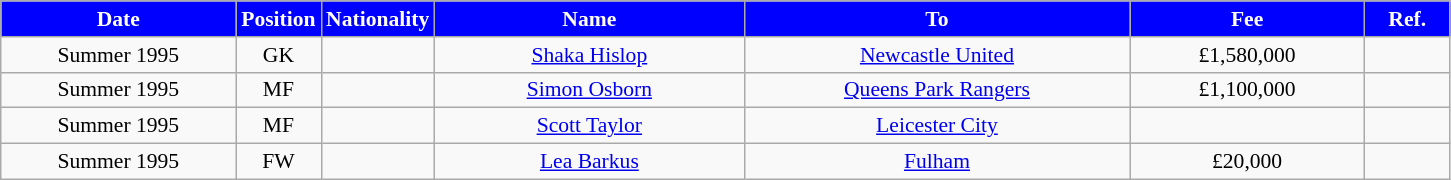<table class="wikitable"  style="text-align:center; font-size:90%; ">
<tr>
<th style="background:#00f; color:white; width:150px;">Date</th>
<th style="background:#00f; color:white; width:50px;">Position</th>
<th style="background:#00f; color:white; width:50px;">Nationality</th>
<th style="background:#00f; color:white; width:200px;">Name</th>
<th style="background:#00f; color:white; width:250px;">To</th>
<th style="background:#00f; color:white; width:150px;">Fee</th>
<th style="background:#00f; color:white; width:50px;">Ref.</th>
</tr>
<tr>
<td>Summer 1995</td>
<td>GK</td>
<td></td>
<td><a href='#'>Shaka Hislop</a></td>
<td><a href='#'>Newcastle United</a></td>
<td>£1,580,000</td>
<td></td>
</tr>
<tr>
<td>Summer 1995</td>
<td>MF</td>
<td></td>
<td><a href='#'>Simon Osborn</a></td>
<td><a href='#'>Queens Park Rangers</a></td>
<td>£1,100,000</td>
<td></td>
</tr>
<tr>
<td>Summer 1995</td>
<td>MF</td>
<td></td>
<td><a href='#'>Scott Taylor</a></td>
<td><a href='#'>Leicester City</a></td>
<td></td>
<td></td>
</tr>
<tr>
<td>Summer 1995</td>
<td>FW</td>
<td></td>
<td><a href='#'>Lea Barkus</a></td>
<td><a href='#'>Fulham</a></td>
<td>£20,000</td>
<td></td>
</tr>
</table>
